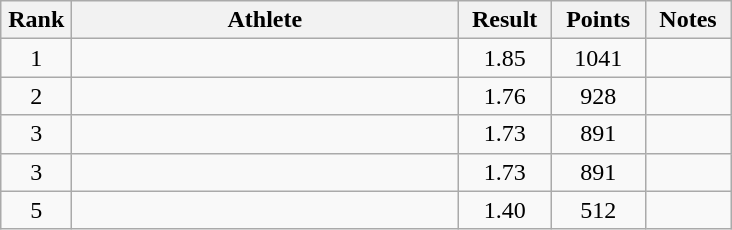<table class="wikitable" style="text-align:center">
<tr>
<th width=40>Rank</th>
<th width=250>Athlete</th>
<th width=55>Result</th>
<th width=55>Points</th>
<th width=50>Notes</th>
</tr>
<tr>
<td>1</td>
<td align=left></td>
<td>1.85</td>
<td>1041</td>
<td></td>
</tr>
<tr>
<td>2</td>
<td align=left></td>
<td>1.76</td>
<td>928</td>
<td></td>
</tr>
<tr>
<td>3</td>
<td align=left></td>
<td>1.73</td>
<td>891</td>
<td></td>
</tr>
<tr>
<td>3</td>
<td align=left></td>
<td>1.73</td>
<td>891</td>
<td></td>
</tr>
<tr>
<td>5</td>
<td align=left></td>
<td>1.40</td>
<td>512</td>
<td></td>
</tr>
</table>
